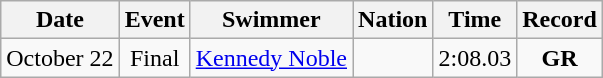<table class="wikitable sortable" style="text-align:center">
<tr>
<th>Date</th>
<th>Event</th>
<th>Swimmer</th>
<th>Nation</th>
<th>Time</th>
<th>Record</th>
</tr>
<tr>
<td>October 22</td>
<td>Final</td>
<td align="left"><a href='#'>Kennedy Noble</a></td>
<td align="left"></td>
<td>2:08.03</td>
<td><strong>GR</strong></td>
</tr>
</table>
